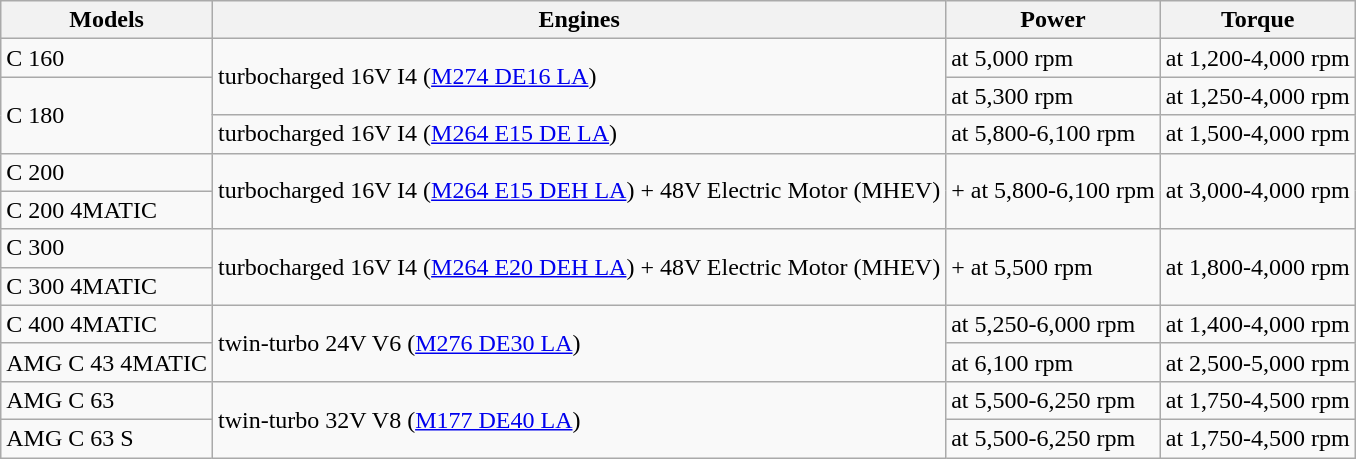<table class="wikitable">
<tr>
<th>Models</th>
<th>Engines</th>
<th>Power</th>
<th>Torque</th>
</tr>
<tr>
<td>C 160</td>
<td rowspan="2"> turbocharged 16V I4 (<a href='#'>M274 DE16 LA</a>)</td>
<td> at 5,000 rpm</td>
<td> at 1,200-4,000 rpm</td>
</tr>
<tr>
<td rowspan="2">C 180</td>
<td> at 5,300 rpm</td>
<td> at 1,250-4,000 rpm</td>
</tr>
<tr>
<td> turbocharged 16V I4 (<a href='#'>M264 E15 DE LA</a>)</td>
<td> at 5,800-6,100 rpm</td>
<td> at 1,500-4,000 rpm</td>
</tr>
<tr>
<td>C 200</td>
<td rowspan="2"> turbocharged 16V I4 (<a href='#'>M264 E15 DEH LA</a>) + 48V Electric Motor (MHEV)</td>
<td rowspan="2"> +  at 5,800-6,100 rpm</td>
<td rowspan="2"> at 3,000-4,000 rpm</td>
</tr>
<tr>
<td>C 200 4MATIC</td>
</tr>
<tr>
<td>C 300</td>
<td rowspan="2"> turbocharged 16V I4 (<a href='#'>M264 E20 DEH LA</a>) + 48V Electric Motor (MHEV)</td>
<td rowspan="2"> +  at 5,500 rpm</td>
<td rowspan="2"> at 1,800-4,000 rpm</td>
</tr>
<tr>
<td>C 300 4MATIC</td>
</tr>
<tr>
<td>C 400 4MATIC</td>
<td rowspan="2"> twin-turbo 24V V6 (<a href='#'>M276 DE30 LA</a>)</td>
<td> at 5,250-6,000 rpm</td>
<td> at 1,400-4,000 rpm</td>
</tr>
<tr>
<td>AMG C 43 4MATIC</td>
<td> at 6,100 rpm</td>
<td> at 2,500-5,000 rpm</td>
</tr>
<tr>
<td>AMG C 63</td>
<td rowspan="2"> twin-turbo 32V V8 (<a href='#'>M177 DE40 LA</a>)</td>
<td> at 5,500-6,250 rpm</td>
<td> at 1,750-4,500 rpm</td>
</tr>
<tr>
<td>AMG C 63 S</td>
<td> at 5,500-6,250 rpm</td>
<td> at 1,750-4,500 rpm</td>
</tr>
</table>
